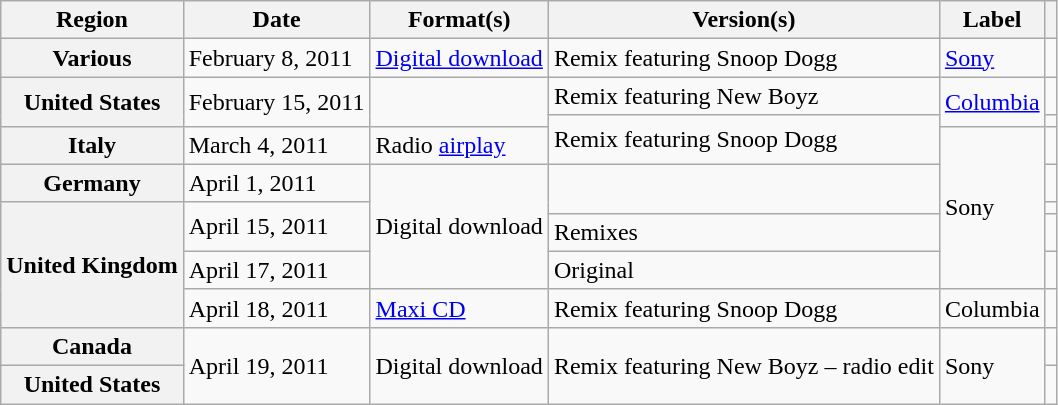<table class="wikitable plainrowheaders">
<tr>
<th scope="col">Region</th>
<th scope="col">Date</th>
<th scope="col">Format(s)</th>
<th scope="col">Version(s)</th>
<th scope="col">Label</th>
<th scope="col"></th>
</tr>
<tr>
<th scope="row">Various</th>
<td>February 8, 2011</td>
<td><a href='#'>Digital download</a></td>
<td>Remix featuring Snoop Dogg</td>
<td><a href='#'>Sony</a></td>
<td align="center"></td>
</tr>
<tr>
<th rowspan="2" scope="row">United States</th>
<td rowspan="2">February 15, 2011</td>
<td rowspan="2"></td>
<td>Remix featuring New Boyz</td>
<td rowspan="2"><a href='#'>Columbia</a></td>
<td align="center"></td>
</tr>
<tr>
<td rowspan="2">Remix featuring Snoop Dogg</td>
<td align="center"></td>
</tr>
<tr>
<th scope="row">Italy</th>
<td>March 4, 2011</td>
<td>Radio <a href='#'>airplay</a></td>
<td rowspan="5">Sony</td>
<td align="center"></td>
</tr>
<tr>
<th scope="row">Germany</th>
<td>April 1, 2011</td>
<td rowspan="4">Digital download</td>
<td rowspan="2"></td>
<td align="center"></td>
</tr>
<tr>
<th rowspan="4" scope="row">United Kingdom</th>
<td rowspan="2">April 15, 2011</td>
<td align="center"></td>
</tr>
<tr>
<td>Remixes</td>
<td align="center"></td>
</tr>
<tr>
<td>April 17, 2011</td>
<td>Original</td>
<td align="center"></td>
</tr>
<tr>
<td>April 18, 2011</td>
<td><a href='#'>Maxi CD</a></td>
<td>Remix featuring Snoop Dogg</td>
<td>Columbia</td>
<td align="center"></td>
</tr>
<tr>
<th scope="row">Canada</th>
<td rowspan="2">April 19, 2011</td>
<td rowspan="2">Digital download</td>
<td rowspan="2">Remix featuring New Boyz – radio edit</td>
<td rowspan="2">Sony</td>
<td align="center"></td>
</tr>
<tr>
<th scope="row">United States</th>
<td align="center"></td>
</tr>
</table>
